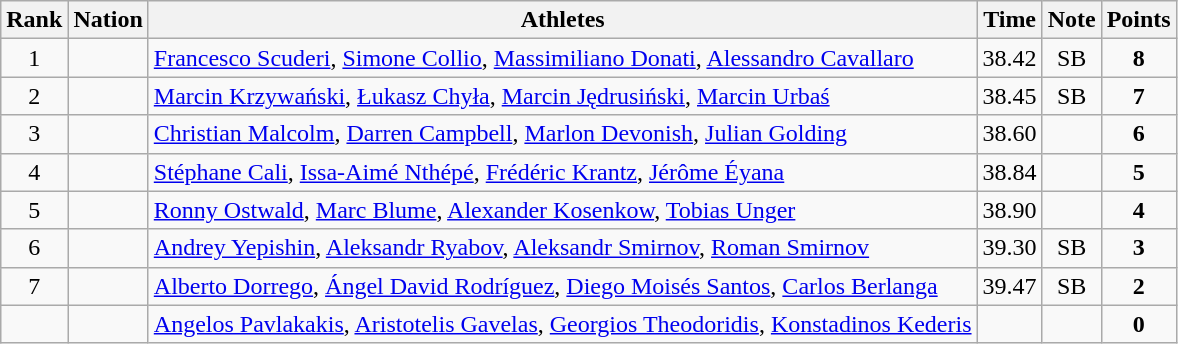<table class="wikitable sortable" style="text-align:center">
<tr>
<th>Rank</th>
<th>Nation</th>
<th>Athletes</th>
<th>Time</th>
<th>Note</th>
<th>Points</th>
</tr>
<tr>
<td>1</td>
<td align=left></td>
<td align=left><a href='#'>Francesco Scuderi</a>, <a href='#'>Simone Collio</a>, <a href='#'>Massimiliano Donati</a>, <a href='#'>Alessandro Cavallaro</a></td>
<td>38.42</td>
<td>SB</td>
<td><strong>8</strong></td>
</tr>
<tr>
<td>2</td>
<td align=left></td>
<td align=left><a href='#'>Marcin Krzywański</a>, <a href='#'>Łukasz Chyła</a>, <a href='#'>Marcin Jędrusiński</a>, <a href='#'>Marcin Urbaś</a></td>
<td>38.45</td>
<td>SB</td>
<td><strong>7</strong></td>
</tr>
<tr>
<td>3</td>
<td align=left></td>
<td align=left><a href='#'>Christian Malcolm</a>, <a href='#'>Darren Campbell</a>, <a href='#'>Marlon Devonish</a>, <a href='#'>Julian Golding</a></td>
<td>38.60</td>
<td></td>
<td><strong>6</strong></td>
</tr>
<tr>
<td>4</td>
<td align=left></td>
<td align=left><a href='#'>Stéphane Cali</a>, <a href='#'>Issa-Aimé Nthépé</a>, <a href='#'>Frédéric Krantz</a>, <a href='#'>Jérôme Éyana</a></td>
<td>38.84</td>
<td></td>
<td><strong>5</strong></td>
</tr>
<tr>
<td>5</td>
<td align=left></td>
<td align=left><a href='#'>Ronny Ostwald</a>, <a href='#'>Marc Blume</a>, <a href='#'>Alexander Kosenkow</a>, <a href='#'>Tobias Unger</a></td>
<td>38.90</td>
<td></td>
<td><strong>4</strong></td>
</tr>
<tr>
<td>6</td>
<td align=left></td>
<td align=left><a href='#'>Andrey Yepishin</a>, <a href='#'>Aleksandr Ryabov</a>, <a href='#'>Aleksandr Smirnov</a>, <a href='#'>Roman Smirnov</a></td>
<td>39.30</td>
<td>SB</td>
<td><strong>3</strong></td>
</tr>
<tr>
<td>7</td>
<td align=left></td>
<td align=left><a href='#'>Alberto Dorrego</a>, <a href='#'>Ángel David Rodríguez</a>, <a href='#'>Diego Moisés Santos</a>, <a href='#'>Carlos Berlanga</a></td>
<td>39.47</td>
<td>SB</td>
<td><strong>2</strong></td>
</tr>
<tr>
<td></td>
<td align=left></td>
<td align=left><a href='#'>Angelos Pavlakakis</a>, <a href='#'>Aristotelis Gavelas</a>, <a href='#'>Georgios Theodoridis</a>, <a href='#'>Konstadinos Kederis</a></td>
<td></td>
<td></td>
<td><strong>0</strong></td>
</tr>
</table>
